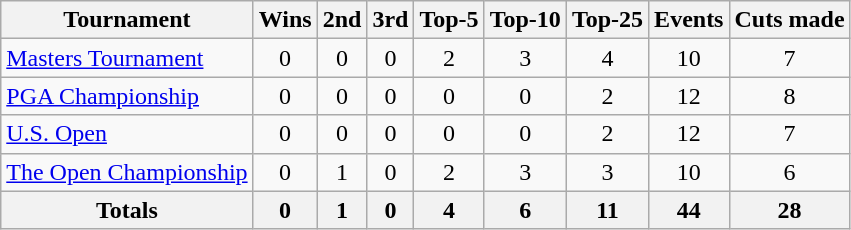<table class=wikitable style=text-align:center>
<tr>
<th>Tournament</th>
<th>Wins</th>
<th>2nd</th>
<th>3rd</th>
<th>Top-5</th>
<th>Top-10</th>
<th>Top-25</th>
<th>Events</th>
<th>Cuts made</th>
</tr>
<tr>
<td align=left><a href='#'>Masters Tournament</a></td>
<td>0</td>
<td>0</td>
<td>0</td>
<td>2</td>
<td>3</td>
<td>4</td>
<td>10</td>
<td>7</td>
</tr>
<tr>
<td align=left><a href='#'>PGA Championship</a></td>
<td>0</td>
<td>0</td>
<td>0</td>
<td>0</td>
<td>0</td>
<td>2</td>
<td>12</td>
<td>8</td>
</tr>
<tr>
<td align=left><a href='#'>U.S. Open</a></td>
<td>0</td>
<td>0</td>
<td>0</td>
<td>0</td>
<td>0</td>
<td>2</td>
<td>12</td>
<td>7</td>
</tr>
<tr>
<td align=left><a href='#'>The Open Championship</a></td>
<td>0</td>
<td>1</td>
<td>0</td>
<td>2</td>
<td>3</td>
<td>3</td>
<td>10</td>
<td>6</td>
</tr>
<tr>
<th>Totals</th>
<th>0</th>
<th>1</th>
<th>0</th>
<th>4</th>
<th>6</th>
<th>11</th>
<th>44</th>
<th>28</th>
</tr>
</table>
